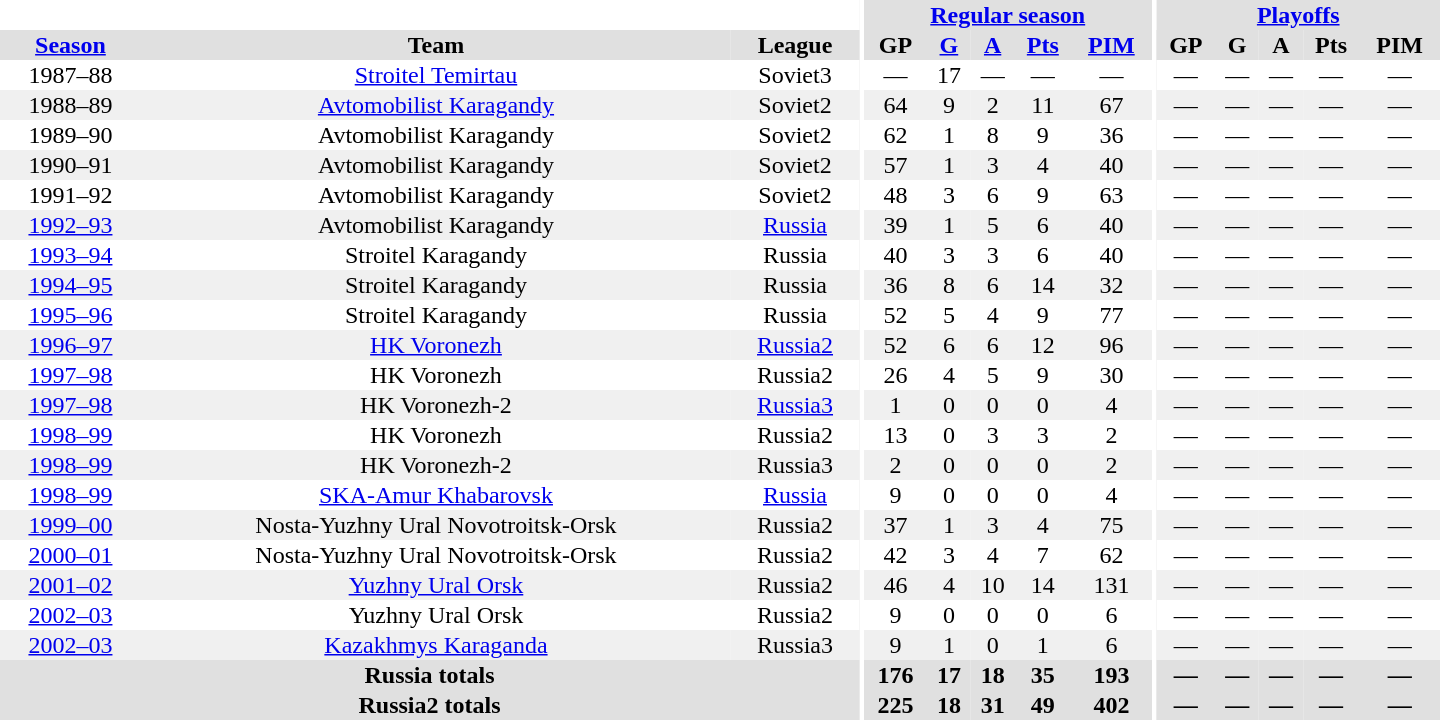<table border="0" cellpadding="1" cellspacing="0" style="text-align:center; width:60em">
<tr bgcolor="#e0e0e0">
<th colspan="3" bgcolor="#ffffff"></th>
<th rowspan="99" bgcolor="#ffffff"></th>
<th colspan="5"><a href='#'>Regular season</a></th>
<th rowspan="99" bgcolor="#ffffff"></th>
<th colspan="5"><a href='#'>Playoffs</a></th>
</tr>
<tr bgcolor="#e0e0e0">
<th><a href='#'>Season</a></th>
<th>Team</th>
<th>League</th>
<th>GP</th>
<th><a href='#'>G</a></th>
<th><a href='#'>A</a></th>
<th><a href='#'>Pts</a></th>
<th><a href='#'>PIM</a></th>
<th>GP</th>
<th>G</th>
<th>A</th>
<th>Pts</th>
<th>PIM</th>
</tr>
<tr>
<td>1987–88</td>
<td><a href='#'>Stroitel Temirtau</a></td>
<td>Soviet3</td>
<td>—</td>
<td>17</td>
<td>—</td>
<td>—</td>
<td>—</td>
<td>—</td>
<td>—</td>
<td>—</td>
<td>—</td>
<td>—</td>
</tr>
<tr bgcolor="#f0f0f0">
<td>1988–89</td>
<td><a href='#'>Avtomobilist Karagandy</a></td>
<td>Soviet2</td>
<td>64</td>
<td>9</td>
<td>2</td>
<td>11</td>
<td>67</td>
<td>—</td>
<td>—</td>
<td>—</td>
<td>—</td>
<td>—</td>
</tr>
<tr>
<td>1989–90</td>
<td>Avtomobilist Karagandy</td>
<td>Soviet2</td>
<td>62</td>
<td>1</td>
<td>8</td>
<td>9</td>
<td>36</td>
<td>—</td>
<td>—</td>
<td>—</td>
<td>—</td>
<td>—</td>
</tr>
<tr bgcolor="#f0f0f0">
<td>1990–91</td>
<td>Avtomobilist Karagandy</td>
<td>Soviet2</td>
<td>57</td>
<td>1</td>
<td>3</td>
<td>4</td>
<td>40</td>
<td>—</td>
<td>—</td>
<td>—</td>
<td>—</td>
<td>—</td>
</tr>
<tr>
<td>1991–92</td>
<td>Avtomobilist Karagandy</td>
<td>Soviet2</td>
<td>48</td>
<td>3</td>
<td>6</td>
<td>9</td>
<td>63</td>
<td>—</td>
<td>—</td>
<td>—</td>
<td>—</td>
<td>—</td>
</tr>
<tr bgcolor="#f0f0f0">
<td><a href='#'>1992–93</a></td>
<td>Avtomobilist Karagandy</td>
<td><a href='#'>Russia</a></td>
<td>39</td>
<td>1</td>
<td>5</td>
<td>6</td>
<td>40</td>
<td>—</td>
<td>—</td>
<td>—</td>
<td>—</td>
<td>—</td>
</tr>
<tr>
<td><a href='#'>1993–94</a></td>
<td>Stroitel Karagandy</td>
<td>Russia</td>
<td>40</td>
<td>3</td>
<td>3</td>
<td>6</td>
<td>40</td>
<td>—</td>
<td>—</td>
<td>—</td>
<td>—</td>
<td>—</td>
</tr>
<tr bgcolor="#f0f0f0">
<td><a href='#'>1994–95</a></td>
<td>Stroitel Karagandy</td>
<td>Russia</td>
<td>36</td>
<td>8</td>
<td>6</td>
<td>14</td>
<td>32</td>
<td>—</td>
<td>—</td>
<td>—</td>
<td>—</td>
<td>—</td>
</tr>
<tr>
<td><a href='#'>1995–96</a></td>
<td>Stroitel Karagandy</td>
<td>Russia</td>
<td>52</td>
<td>5</td>
<td>4</td>
<td>9</td>
<td>77</td>
<td>—</td>
<td>—</td>
<td>—</td>
<td>—</td>
<td>—</td>
</tr>
<tr bgcolor="#f0f0f0">
<td><a href='#'>1996–97</a></td>
<td><a href='#'>HK Voronezh</a></td>
<td><a href='#'>Russia2</a></td>
<td>52</td>
<td>6</td>
<td>6</td>
<td>12</td>
<td>96</td>
<td>—</td>
<td>—</td>
<td>—</td>
<td>—</td>
<td>—</td>
</tr>
<tr>
<td><a href='#'>1997–98</a></td>
<td>HK Voronezh</td>
<td>Russia2</td>
<td>26</td>
<td>4</td>
<td>5</td>
<td>9</td>
<td>30</td>
<td>—</td>
<td>—</td>
<td>—</td>
<td>—</td>
<td>—</td>
</tr>
<tr bgcolor="#f0f0f0">
<td><a href='#'>1997–98</a></td>
<td>HK Voronezh-2</td>
<td><a href='#'>Russia3</a></td>
<td>1</td>
<td>0</td>
<td>0</td>
<td>0</td>
<td>4</td>
<td>—</td>
<td>—</td>
<td>—</td>
<td>—</td>
<td>—</td>
</tr>
<tr>
<td><a href='#'>1998–99</a></td>
<td>HK Voronezh</td>
<td>Russia2</td>
<td>13</td>
<td>0</td>
<td>3</td>
<td>3</td>
<td>2</td>
<td>—</td>
<td>—</td>
<td>—</td>
<td>—</td>
<td>—</td>
</tr>
<tr bgcolor="#f0f0f0">
<td><a href='#'>1998–99</a></td>
<td>HK Voronezh-2</td>
<td>Russia3</td>
<td>2</td>
<td>0</td>
<td>0</td>
<td>0</td>
<td>2</td>
<td>—</td>
<td>—</td>
<td>—</td>
<td>—</td>
<td>—</td>
</tr>
<tr>
<td><a href='#'>1998–99</a></td>
<td><a href='#'>SKA-Amur Khabarovsk</a></td>
<td><a href='#'>Russia</a></td>
<td>9</td>
<td>0</td>
<td>0</td>
<td>0</td>
<td>4</td>
<td>—</td>
<td>—</td>
<td>—</td>
<td>—</td>
<td>—</td>
</tr>
<tr bgcolor="#f0f0f0">
<td><a href='#'>1999–00</a></td>
<td>Nosta-Yuzhny Ural Novotroitsk-Orsk</td>
<td>Russia2</td>
<td>37</td>
<td>1</td>
<td>3</td>
<td>4</td>
<td>75</td>
<td>—</td>
<td>—</td>
<td>—</td>
<td>—</td>
<td>—</td>
</tr>
<tr>
<td><a href='#'>2000–01</a></td>
<td>Nosta-Yuzhny Ural Novotroitsk-Orsk</td>
<td>Russia2</td>
<td>42</td>
<td>3</td>
<td>4</td>
<td>7</td>
<td>62</td>
<td>—</td>
<td>—</td>
<td>—</td>
<td>—</td>
<td>—</td>
</tr>
<tr bgcolor="#f0f0f0">
<td><a href='#'>2001–02</a></td>
<td><a href='#'>Yuzhny Ural Orsk</a></td>
<td>Russia2</td>
<td>46</td>
<td>4</td>
<td>10</td>
<td>14</td>
<td>131</td>
<td>—</td>
<td>—</td>
<td>—</td>
<td>—</td>
<td>—</td>
</tr>
<tr>
<td><a href='#'>2002–03</a></td>
<td>Yuzhny Ural Orsk</td>
<td>Russia2</td>
<td>9</td>
<td>0</td>
<td>0</td>
<td>0</td>
<td>6</td>
<td>—</td>
<td>—</td>
<td>—</td>
<td>—</td>
<td>—</td>
</tr>
<tr bgcolor="#f0f0f0">
<td><a href='#'>2002–03</a></td>
<td><a href='#'>Kazakhmys Karaganda</a></td>
<td>Russia3</td>
<td>9</td>
<td>1</td>
<td>0</td>
<td>1</td>
<td>6</td>
<td>—</td>
<td>—</td>
<td>—</td>
<td>—</td>
<td>—</td>
</tr>
<tr>
</tr>
<tr ALIGN="center" bgcolor="#e0e0e0">
<th colspan="3">Russia totals</th>
<th ALIGN="center">176</th>
<th ALIGN="center">17</th>
<th ALIGN="center">18</th>
<th ALIGN="center">35</th>
<th ALIGN="center">193</th>
<th ALIGN="center">—</th>
<th ALIGN="center">—</th>
<th ALIGN="center">—</th>
<th ALIGN="center">—</th>
<th ALIGN="center">—</th>
</tr>
<tr>
</tr>
<tr ALIGN="center" bgcolor="#e0e0e0">
<th colspan="3">Russia2 totals</th>
<th ALIGN="center">225</th>
<th ALIGN="center">18</th>
<th ALIGN="center">31</th>
<th ALIGN="center">49</th>
<th ALIGN="center">402</th>
<th ALIGN="center">—</th>
<th ALIGN="center">—</th>
<th ALIGN="center">—</th>
<th ALIGN="center">—</th>
<th ALIGN="center">—</th>
</tr>
</table>
